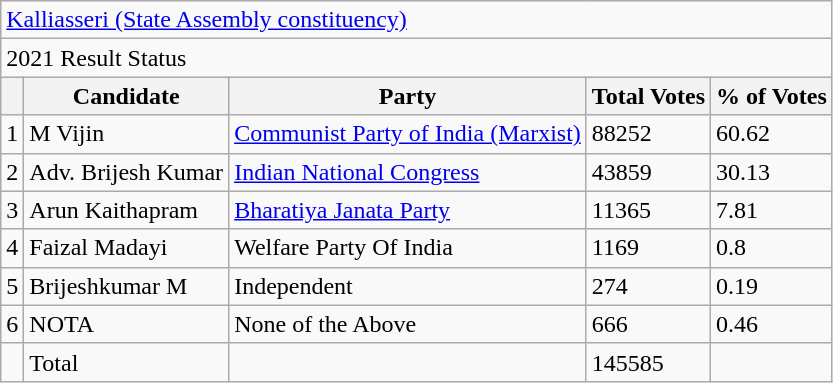<table class="wikitable">
<tr>
<td colspan="7"><a href='#'>Kalliasseri (State Assembly constituency)</a></td>
</tr>
<tr>
<td colspan="7">2021 Result Status</td>
</tr>
<tr>
<th></th>
<th>Candidate</th>
<th>Party</th>
<th>Total Votes</th>
<th>% of Votes</th>
</tr>
<tr>
<td>1</td>
<td>M Vijin</td>
<td><a href='#'>Communist Party of India (Marxist)</a></td>
<td>88252</td>
<td>60.62</td>
</tr>
<tr>
<td>2</td>
<td>Adv. Brijesh Kumar</td>
<td><a href='#'>Indian National Congress</a></td>
<td>43859</td>
<td>30.13</td>
</tr>
<tr>
<td>3</td>
<td>Arun Kaithapram</td>
<td><a href='#'>Bharatiya Janata Party</a></td>
<td>11365</td>
<td>7.81</td>
</tr>
<tr>
<td>4</td>
<td>Faizal Madayi</td>
<td>Welfare Party Of India</td>
<td>1169</td>
<td>0.8</td>
</tr>
<tr>
<td>5</td>
<td>Brijeshkumar M</td>
<td>Independent</td>
<td>274</td>
<td>0.19</td>
</tr>
<tr>
<td>6</td>
<td>NOTA</td>
<td>None of the Above</td>
<td>666</td>
<td>0.46</td>
</tr>
<tr>
<td></td>
<td>Total</td>
<td></td>
<td>145585</td>
<td></td>
</tr>
</table>
